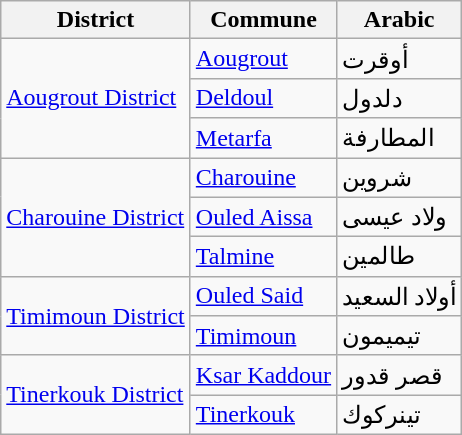<table class="wikitable sortable">
<tr>
<th>District</th>
<th>Commune</th>
<th>Arabic</th>
</tr>
<tr>
<td rowspan="3"><a href='#'>Aougrout District</a></td>
<td><a href='#'>Aougrout</a></td>
<td>أوﻗﺮت</td>
</tr>
<tr>
<td><a href='#'>Deldoul</a></td>
<td>دﻟﺪول</td>
</tr>
<tr>
<td><a href='#'>Metarfa</a></td>
<td>المطارفة</td>
</tr>
<tr>
<td rowspan="3"><a href='#'>Charouine District</a></td>
<td><a href='#'>Charouine</a></td>
<td>ﺷﺮوﻳﻦ</td>
</tr>
<tr>
<td><a href='#'>Ouled Aissa</a></td>
<td>وﻻد ﻋﻴﺴﻰ</td>
</tr>
<tr>
<td><a href='#'>Talmine</a></td>
<td>ﻃﺎﻟﻤﻴﻦ</td>
</tr>
<tr>
<td rowspan="2"><a href='#'>Timimoun District</a></td>
<td><a href='#'>Ouled Said</a></td>
<td>أولاد السعيد</td>
</tr>
<tr>
<td><a href='#'>Timimoun</a></td>
<td>ﺗﻴﻤﻴﻤﻮن</td>
</tr>
<tr>
<td rowspan="2"><a href='#'>Tinerkouk District</a></td>
<td><a href='#'>Ksar Kaddour</a></td>
<td>قصر قدور</td>
</tr>
<tr>
<td><a href='#'>Tinerkouk</a></td>
<td>تينركوك</td>
</tr>
</table>
